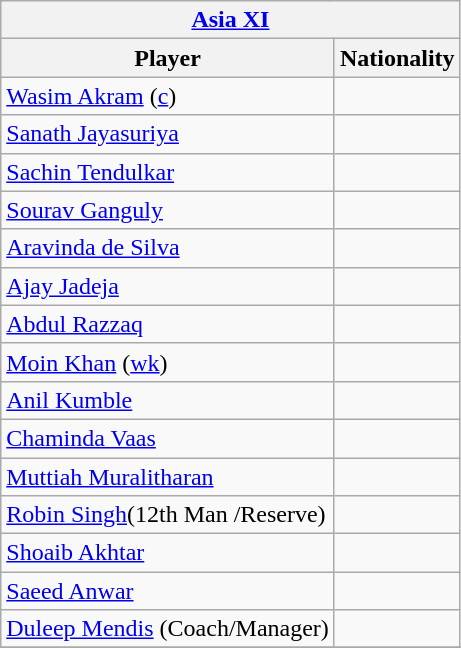<table class="wikitable">
<tr>
<th colspan=2><a href='#'>Asia XI</a></th>
</tr>
<tr>
<th>Player</th>
<th>Nationality</th>
</tr>
<tr>
<td><a href='#'>Wasim Akram</a> (<a href='#'>c</a>)</td>
<td></td>
</tr>
<tr>
<td><a href='#'>Sanath Jayasuriya</a></td>
<td></td>
</tr>
<tr>
<td><a href='#'>Sachin Tendulkar</a></td>
<td></td>
</tr>
<tr>
<td><a href='#'>Sourav Ganguly</a></td>
<td></td>
</tr>
<tr>
<td><a href='#'>Aravinda de Silva</a></td>
<td></td>
</tr>
<tr>
<td><a href='#'>Ajay Jadeja</a></td>
<td></td>
</tr>
<tr>
<td><a href='#'>Abdul Razzaq</a></td>
<td></td>
</tr>
<tr>
<td><a href='#'>Moin Khan</a> (<a href='#'>wk</a>)</td>
<td></td>
</tr>
<tr>
<td><a href='#'>Anil Kumble</a></td>
<td></td>
</tr>
<tr>
<td><a href='#'>Chaminda Vaas</a></td>
<td></td>
</tr>
<tr>
<td><a href='#'>Muttiah Muralitharan</a></td>
<td></td>
</tr>
<tr>
<td><a href='#'>Robin Singh</a>(12th Man /Reserve)</td>
<td></td>
</tr>
<tr>
<td><a href='#'>Shoaib Akhtar</a></td>
<td></td>
</tr>
<tr>
<td><a href='#'>Saeed Anwar</a></td>
<td></td>
</tr>
<tr>
<td><a href='#'>Duleep Mendis</a> (Coach/Manager)</td>
<td></td>
</tr>
<tr>
</tr>
</table>
